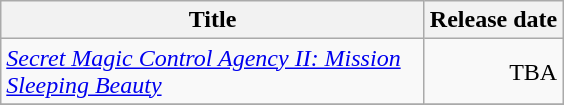<table class="wikitable sortable" style="text-align: right;">
<tr>
<th width="275">Title</th>
<th>Release date</th>
</tr>
<tr>
<td align="left"><em><a href='#'>Secret Magic Control Agency II: Mission Sleeping Beauty</a></em></td>
<td>TBA</td>
</tr>
<tr>
</tr>
</table>
